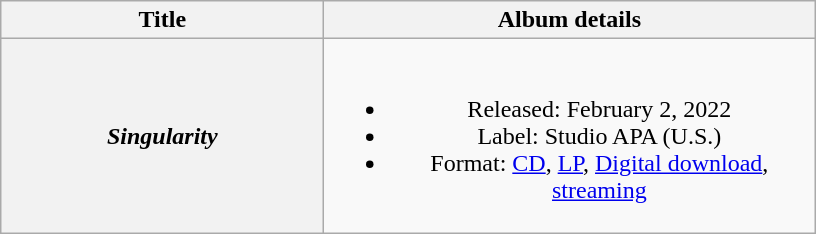<table class="wikitable plainrowheaders" style="text-align:center;" border="1">
<tr>
<th scope="col" style="width:13em;">Title</th>
<th scope="col" style="width:20em;">Album details</th>
</tr>
<tr>
<th scope="row"><em>Singularity</em> </th>
<td><br><ul><li>Released: February 2, 2022</li><li>Label: Studio APA (U.S.)</li><li>Format: <a href='#'>CD</a>, <a href='#'>LP</a>, <a href='#'>Digital download</a>, <a href='#'>streaming</a></li></ul></td>
</tr>
</table>
